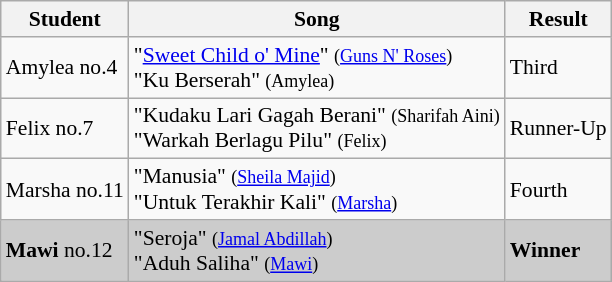<table class="wikitable" style="font-size:90%;">
<tr>
<th>Student</th>
<th>Song</th>
<th>Result</th>
</tr>
<tr>
<td>Amylea no.4</td>
<td>"<a href='#'>Sweet Child o' Mine</a>" <small>(<a href='#'>Guns N' Roses</a>)</small> <br> "Ku Berserah" <small>(Amylea)</small></td>
<td>Third</td>
</tr>
<tr>
<td>Felix no.7</td>
<td>"Kudaku Lari Gagah Berani" <small>(Sharifah Aini)</small> <br> "Warkah Berlagu Pilu" <small>(Felix)</small></td>
<td>Runner-Up</td>
</tr>
<tr>
<td>Marsha no.11</td>
<td>"Manusia" <small>(<a href='#'>Sheila Majid</a>)</small> <br> "Untuk Terakhir Kali" <small>(<a href='#'>Marsha</a>)</small></td>
<td>Fourth</td>
</tr>
<tr bgcolor="#CCCCCC">
<td><strong>Mawi</strong> no.12</td>
<td>"Seroja" <small>(<a href='#'>Jamal Abdillah</a>)</small> <br> "Aduh Saliha" <small>(<a href='#'>Mawi</a>)</small></td>
<td><strong>Winner</strong></td>
</tr>
</table>
